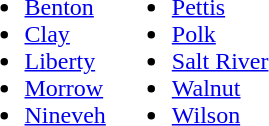<table>
<tr ---- valign="top">
<td><br><ul><li><a href='#'>Benton</a></li><li><a href='#'>Clay</a></li><li><a href='#'>Liberty</a></li><li><a href='#'>Morrow</a></li><li><a href='#'>Nineveh</a></li></ul></td>
<td><br><ul><li><a href='#'>Pettis</a></li><li><a href='#'>Polk</a></li><li><a href='#'>Salt River</a></li><li><a href='#'>Walnut</a></li><li><a href='#'>Wilson</a></li></ul></td>
<td></td>
</tr>
</table>
